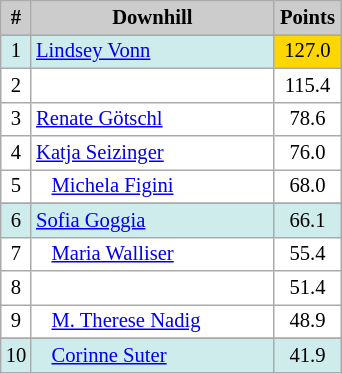<table class="wikitable plainrowheaders" style="background:#fff; font-size:86%; line-height:16px; border:grey solid 1px; border-collapse:collapse">
<tr>
<th style="background-color: #ccc;" width="10">#</th>
<th style="background-color: #ccc;" width="155">Downhill</th>
<th style="background:#ccc; width:20%">Points</th>
</tr>
<tr>
</tr>
<tr style="background:#CFECEC">
<td align=center>1</td>
<td> <a href='#'>Lindsey Vonn</a></td>
<td bgcolor=gold align=center>127.0</td>
</tr>
<tr>
<td align=center>2</td>
<td></td>
<td align=center>115.4</td>
</tr>
<tr>
<td align=center>3</td>
<td> <a href='#'>Renate Götschl</a></td>
<td align=center>78.6</td>
</tr>
<tr>
<td align=center>4</td>
<td> <a href='#'>Katja Seizinger</a></td>
<td align=center>76.0</td>
</tr>
<tr>
<td align=center>5</td>
<td>   <a href='#'>Michela Figini</a></td>
<td align=center>68.0</td>
</tr>
<tr>
</tr>
<tr style="background:#CFECEC">
<td align=center>6</td>
<td> <a href='#'>Sofia Goggia</a></td>
<td align=center>66.1</td>
</tr>
<tr>
<td align=center>7</td>
<td>   <a href='#'>Maria Walliser</a></td>
<td align=center>55.4</td>
</tr>
<tr>
<td align=center>8</td>
<td></td>
<td align=center>51.4</td>
</tr>
<tr>
<td align=center>9</td>
<td>   <a href='#'>M. Therese Nadig</a></td>
<td align=center>48.9</td>
</tr>
<tr>
</tr>
<tr style="background:#CFECEC">
<td align=center>10</td>
<td>   <a href='#'>Corinne Suter</a></td>
<td align=center>41.9</td>
</tr>
</table>
